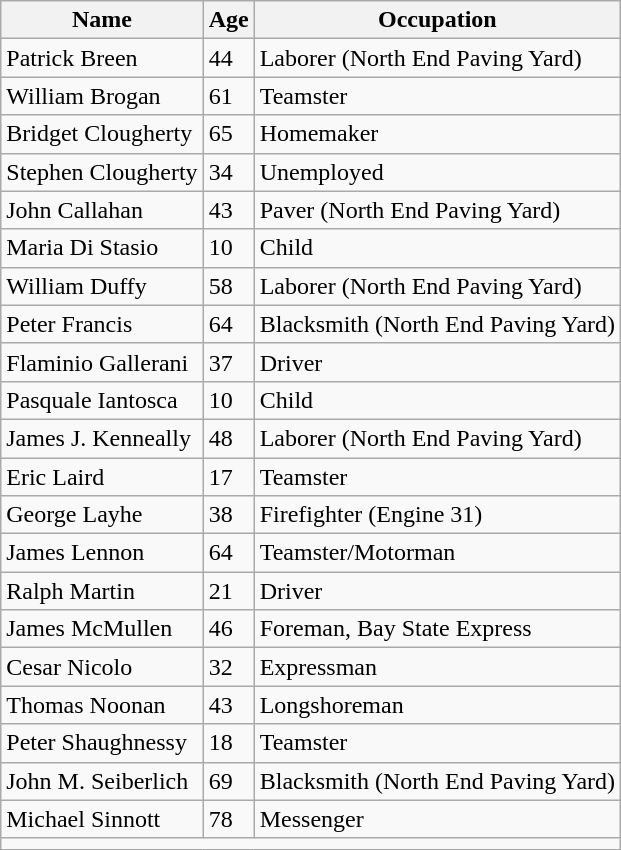<table class="wikitable sortable">
<tr>
<th>Name</th>
<th>Age</th>
<th>Occupation</th>
</tr>
<tr>
<td>Patrick Breen</td>
<td>44</td>
<td>Laborer (North End Paving Yard)</td>
</tr>
<tr>
<td>William Brogan</td>
<td>61</td>
<td>Teamster</td>
</tr>
<tr>
<td>Bridget Clougherty</td>
<td>65</td>
<td>Homemaker</td>
</tr>
<tr>
<td>Stephen Clougherty</td>
<td>34</td>
<td>Unemployed</td>
</tr>
<tr>
<td>John Callahan</td>
<td>43</td>
<td>Paver (North End Paving Yard)</td>
</tr>
<tr>
<td>Maria Di Stasio</td>
<td>10</td>
<td>Child</td>
</tr>
<tr>
<td>William Duffy</td>
<td>58</td>
<td>Laborer (North End Paving Yard)</td>
</tr>
<tr>
<td>Peter Francis</td>
<td>64</td>
<td>Blacksmith (North End Paving Yard)</td>
</tr>
<tr>
<td>Flaminio Gallerani</td>
<td>37</td>
<td>Driver</td>
</tr>
<tr>
<td>Pasquale Iantosca</td>
<td>10</td>
<td>Child</td>
</tr>
<tr>
<td>James J. Kenneally</td>
<td>48</td>
<td>Laborer (North End Paving Yard)</td>
</tr>
<tr>
<td>Eric Laird</td>
<td>17</td>
<td>Teamster</td>
</tr>
<tr>
<td>George Layhe</td>
<td>38</td>
<td>Firefighter (Engine 31)</td>
</tr>
<tr>
<td>James Lennon</td>
<td>64</td>
<td>Teamster/Motorman</td>
</tr>
<tr>
<td>Ralph Martin</td>
<td>21</td>
<td>Driver</td>
</tr>
<tr>
<td>James McMullen</td>
<td>46</td>
<td>Foreman, Bay State Express</td>
</tr>
<tr>
<td>Cesar Nicolo</td>
<td>32</td>
<td>Expressman</td>
</tr>
<tr>
<td>Thomas Noonan</td>
<td>43</td>
<td>Longshoreman</td>
</tr>
<tr>
<td>Peter Shaughnessy</td>
<td>18</td>
<td>Teamster</td>
</tr>
<tr>
<td>John M. Seiberlich</td>
<td>69</td>
<td>Blacksmith (North End Paving Yard)</td>
</tr>
<tr>
<td>Michael Sinnott</td>
<td>78</td>
<td>Messenger</td>
</tr>
<tr class="sortbottom">
<td colspan="3" style="text-align: center;"></td>
</tr>
</table>
